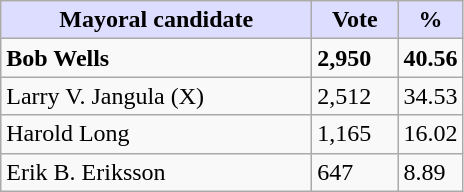<table class="wikitable">
<tr>
<th style="background:#ddf;" width="200px">Mayoral candidate</th>
<th style="background:#ddf;" width="50px">Vote</th>
<th style="background:#ddf;" width="30px">%</th>
</tr>
<tr>
<td><strong>Bob Wells</strong></td>
<td><strong>2,950</strong></td>
<td><strong>40.56</strong></td>
</tr>
<tr>
<td>Larry V. Jangula (X)</td>
<td>2,512</td>
<td>34.53</td>
</tr>
<tr>
<td>Harold Long</td>
<td>1,165</td>
<td>16.02</td>
</tr>
<tr>
<td>Erik B. Eriksson</td>
<td>647</td>
<td>8.89</td>
</tr>
</table>
